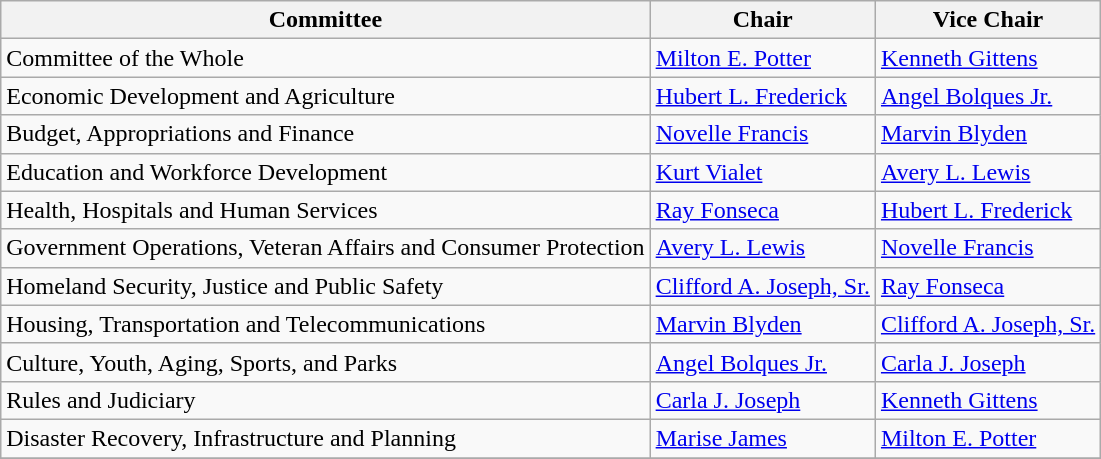<table class="wikitable">
<tr>
<th>Committee</th>
<th>Chair</th>
<th>Vice Chair</th>
</tr>
<tr>
<td>Committee of the Whole</td>
<td><a href='#'>Milton E. Potter</a></td>
<td><a href='#'>Kenneth Gittens</a></td>
</tr>
<tr>
<td>Economic Development and Agriculture</td>
<td><a href='#'>Hubert L. Frederick</a></td>
<td><a href='#'>Angel Bolques Jr.</a></td>
</tr>
<tr>
<td>Budget, Appropriations and Finance</td>
<td><a href='#'>Novelle Francis</a></td>
<td><a href='#'>Marvin Blyden</a></td>
</tr>
<tr>
<td>Education and Workforce Development</td>
<td><a href='#'>Kurt Vialet</a></td>
<td><a href='#'>Avery L. Lewis</a></td>
</tr>
<tr>
<td>Health, Hospitals and Human Services</td>
<td><a href='#'>Ray Fonseca</a></td>
<td><a href='#'>Hubert L. Frederick</a></td>
</tr>
<tr>
<td>Government Operations, Veteran Affairs and Consumer Protection</td>
<td><a href='#'>Avery L. Lewis</a></td>
<td><a href='#'>Novelle Francis</a></td>
</tr>
<tr>
<td>Homeland Security, Justice and Public Safety</td>
<td><a href='#'>Clifford A. Joseph, Sr.</a></td>
<td><a href='#'>Ray Fonseca</a></td>
</tr>
<tr>
<td>Housing, Transportation and Telecommunications</td>
<td><a href='#'>Marvin Blyden</a></td>
<td><a href='#'>Clifford A. Joseph, Sr.</a></td>
</tr>
<tr>
<td>Culture, Youth, Aging, Sports, and Parks</td>
<td><a href='#'>Angel Bolques Jr.</a></td>
<td><a href='#'>Carla J. Joseph</a></td>
</tr>
<tr>
<td>Rules and Judiciary</td>
<td><a href='#'>Carla J. Joseph</a></td>
<td><a href='#'>Kenneth Gittens</a></td>
</tr>
<tr>
<td>Disaster Recovery, Infrastructure and Planning</td>
<td><a href='#'>Marise James</a></td>
<td><a href='#'>Milton E. Potter</a></td>
</tr>
<tr>
</tr>
</table>
